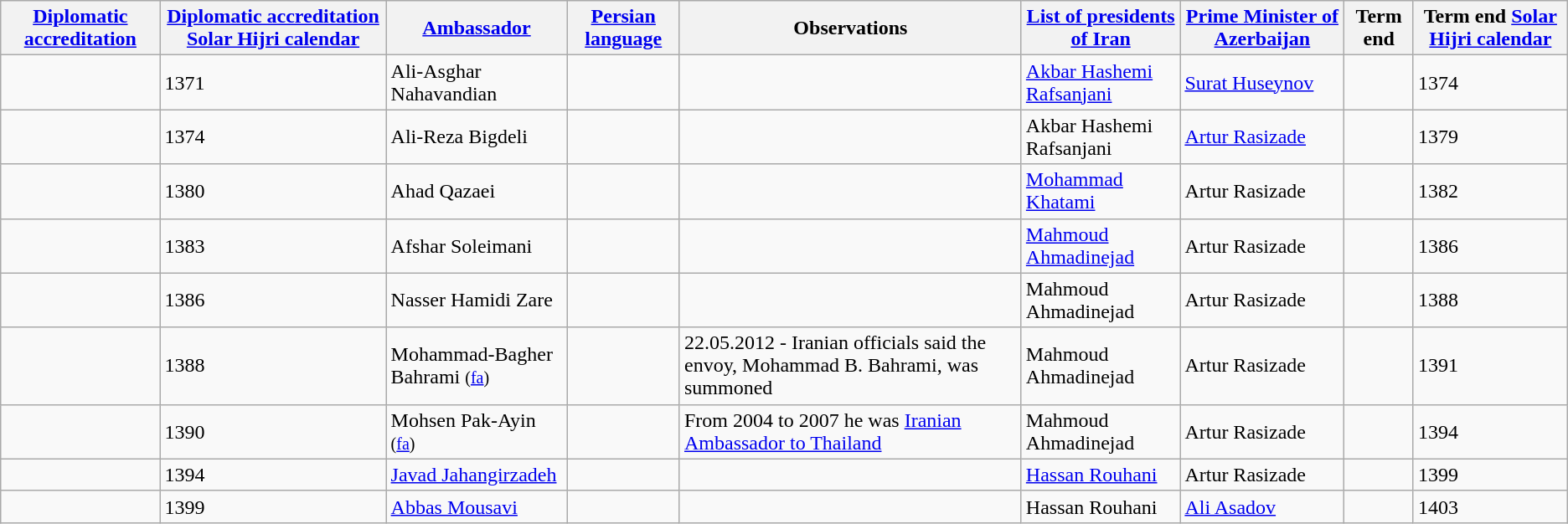<table class="wikitable sortable">
<tr>
<th><a href='#'>Diplomatic accreditation</a></th>
<th><a href='#'>Diplomatic accreditation</a> <a href='#'>Solar Hijri calendar</a></th>
<th><a href='#'>Ambassador</a></th>
<th><a href='#'>Persian language</a></th>
<th>Observations</th>
<th><a href='#'>List of presidents of Iran</a></th>
<th><a href='#'>Prime Minister of Azerbaijan</a></th>
<th>Term end</th>
<th>Term end <a href='#'>Solar Hijri calendar</a></th>
</tr>
<tr>
<td></td>
<td>1371</td>
<td>Ali-Asghar Nahavandian</td>
<td></td>
<td></td>
<td><a href='#'>Akbar Hashemi Rafsanjani</a></td>
<td><a href='#'>Surat Huseynov</a></td>
<td></td>
<td>1374</td>
</tr>
<tr>
<td></td>
<td>1374</td>
<td>Ali-Reza Bigdeli</td>
<td></td>
<td></td>
<td>Akbar Hashemi Rafsanjani</td>
<td><a href='#'>Artur Rasizade</a></td>
<td></td>
<td>1379</td>
</tr>
<tr>
<td></td>
<td>1380</td>
<td>Ahad Qazaei</td>
<td></td>
<td></td>
<td><a href='#'>Mohammad Khatami</a></td>
<td>Artur Rasizade</td>
<td></td>
<td>1382</td>
</tr>
<tr>
<td></td>
<td>1383</td>
<td>Afshar Soleimani</td>
<td></td>
<td></td>
<td><a href='#'>Mahmoud Ahmadinejad</a></td>
<td>Artur Rasizade</td>
<td></td>
<td>1386</td>
</tr>
<tr>
<td></td>
<td>1386</td>
<td>Nasser Hamidi Zare</td>
<td></td>
<td></td>
<td>Mahmoud Ahmadinejad</td>
<td>Artur Rasizade</td>
<td></td>
<td>1388</td>
</tr>
<tr>
<td></td>
<td>1388</td>
<td>Mohammad-Bagher Bahrami <small>(<a href='#'>fa</a>)</small></td>
<td></td>
<td>22.05.2012 - Iranian officials said the envoy, Mohammad B. Bahrami, was summoned</td>
<td>Mahmoud Ahmadinejad</td>
<td>Artur Rasizade</td>
<td></td>
<td>1391</td>
</tr>
<tr>
<td></td>
<td>1390</td>
<td>Mohsen Pak-Ayin <small>(<a href='#'>fa</a>)</small></td>
<td></td>
<td>From 2004 to 2007 he was <a href='#'>Iranian Ambassador to Thailand</a></td>
<td>Mahmoud Ahmadinejad</td>
<td>Artur Rasizade</td>
<td></td>
<td>1394</td>
</tr>
<tr>
<td></td>
<td>1394</td>
<td><a href='#'>Javad Jahangirzadeh</a></td>
<td></td>
<td></td>
<td><a href='#'>Hassan Rouhani</a></td>
<td>Artur Rasizade</td>
<td></td>
<td>1399</td>
</tr>
<tr>
<td></td>
<td>1399</td>
<td><a href='#'>Abbas Mousavi</a></td>
<td></td>
<td></td>
<td>Hassan Rouhani</td>
<td><a href='#'>Ali Asadov</a></td>
<td></td>
<td>1403</td>
</tr>
</table>
